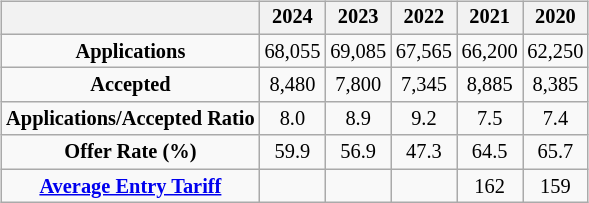<table class="floatright">
<tr>
<td><br><table class="wikitable" style="font-size:85%; text-align:center; margin-bottom: 5px">
<tr>
<th></th>
<th>2024</th>
<th>2023</th>
<th>2022</th>
<th>2021</th>
<th>2020</th>
</tr>
<tr>
<td><strong>Applications</strong></td>
<td>68,055</td>
<td>69,085</td>
<td>67,565</td>
<td>66,200</td>
<td>62,250</td>
</tr>
<tr>
<td><strong>Accepted</strong></td>
<td>8,480</td>
<td>7,800</td>
<td>7,345</td>
<td>8,885</td>
<td>8,385</td>
</tr>
<tr>
<td><strong>Applications/Accepted Ratio</strong></td>
<td>8.0</td>
<td>8.9</td>
<td>9.2</td>
<td>7.5</td>
<td>7.4</td>
</tr>
<tr>
<td><strong>Offer Rate (%)</strong></td>
<td>59.9</td>
<td>56.9</td>
<td>47.3</td>
<td>64.5</td>
<td>65.7</td>
</tr>
<tr>
<td><strong><a href='#'>Average Entry Tariff</a></strong></td>
<td></td>
<td></td>
<td></td>
<td>162</td>
<td>159</td>
</tr>
</table>
<table style="font-size:80%;float:left">
<tr>
<td></td>
</tr>
</table>
</td>
</tr>
</table>
